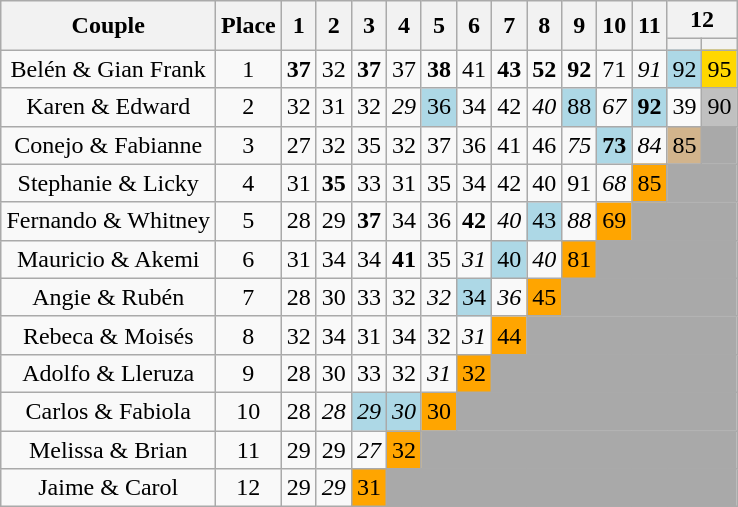<table class="wikitable sortable" style="margin:auto; text-align:center; white-space:nowrap">
<tr>
<th rowspan=2>Couple</th>
<th rowspan=2>Place</th>
<th rowspan=2>1</th>
<th rowspan=2>2</th>
<th rowspan=2>3</th>
<th rowspan=2>4</th>
<th rowspan=2>5</th>
<th rowspan=2>6</th>
<th rowspan=2>7</th>
<th rowspan=2>8</th>
<th rowspan=2>9</th>
<th rowspan=2>10</th>
<th rowspan=2>11</th>
<th colspan=2>12</th>
</tr>
<tr>
<th></th>
<th></th>
</tr>
<tr>
<td>Belén & Gian Frank</td>
<td>1</td>
<td><span><strong>37</strong></span></td>
<td>32</td>
<td><span><strong>37</strong></span></td>
<td>37</td>
<td><span><strong>38</strong></span></td>
<td>41</td>
<td><span><strong>43</strong></span></td>
<td><span><strong>52</strong></span></td>
<td><span><strong>92</strong></span></td>
<td>71</td>
<td><span><em>91</em></span></td>
<td bgcolor=lightblue>92</td>
<td bgcolor=gold>95</td>
</tr>
<tr>
<td>Karen & Edward</td>
<td>2</td>
<td>32</td>
<td>31</td>
<td>32</td>
<td><span><em>29</em></span></td>
<td bgcolor=lightblue>36</td>
<td>34</td>
<td>42</td>
<td><span><em>40</em></span></td>
<td bgcolor=lightblue>88</td>
<td><span><em>67</em></span></td>
<td bgcolor=lightblue><span><strong>92</strong></span></td>
<td>39</td>
<td bgcolor=silver>90</td>
</tr>
<tr>
<td>Conejo & Fabianne</td>
<td>3</td>
<td>27</td>
<td>32</td>
<td>35</td>
<td>32</td>
<td>37</td>
<td>36</td>
<td>41</td>
<td>46</td>
<td><span><em>75</em></span></td>
<td bgcolor=lightblue><span><strong>73</strong></span></td>
<td><span><em>84</em></span></td>
<td bgcolor=tan>85</td>
<td colspan="3" style="background:darkgrey;"></td>
</tr>
<tr>
<td>Stephanie & Licky</td>
<td>4</td>
<td>31</td>
<td><span><strong>35</strong></span></td>
<td>33</td>
<td>31</td>
<td>35</td>
<td>34</td>
<td>42</td>
<td>40</td>
<td>91</td>
<td><span><em>68</em></span></td>
<td bgcolor=orange>85</td>
<td colspan="3" style="background:darkgrey;"></td>
</tr>
<tr>
<td>Fernando & Whitney</td>
<td>5</td>
<td>28</td>
<td>29</td>
<td><span><strong>37</strong></span></td>
<td>34</td>
<td>36</td>
<td><span><strong>42</strong></span></td>
<td><span><em>40</em></span></td>
<td bgcolor=lightblue>43</td>
<td><span><em>88</em></span></td>
<td bgcolor=orange>69</td>
<td colspan="3" style="background:darkgrey;"></td>
</tr>
<tr>
<td>Mauricio & Akemi</td>
<td>6</td>
<td>31</td>
<td>34</td>
<td>34</td>
<td><span><strong>41</strong></span></td>
<td>35</td>
<td><span><em>31</em></span></td>
<td bgcolor=lightblue>40</td>
<td><span><em>40</em></span></td>
<td bgcolor=orange>81</td>
<td colspan="4" style="background:darkgrey;"></td>
</tr>
<tr>
<td>Angie & Rubén</td>
<td>7</td>
<td>28</td>
<td>30</td>
<td>33</td>
<td>32</td>
<td><span><em>32</em></span></td>
<td bgcolor=lightblue>34</td>
<td><span><em>36</em></span></td>
<td bgcolor=orange>45</td>
<td colspan="5" style="background:darkgrey;"></td>
</tr>
<tr>
<td>Rebeca & Moisés</td>
<td>8</td>
<td>32</td>
<td>34</td>
<td>31</td>
<td>34</td>
<td>32</td>
<td><span><em>31</em></span></td>
<td bgcolor=orange>44</td>
<td colspan="6" style="background:darkgrey;"></td>
</tr>
<tr>
<td>Adolfo & Lleruza</td>
<td>9</td>
<td>28</td>
<td>30</td>
<td>33</td>
<td>32</td>
<td><span><em>31</em></span></td>
<td bgcolor=orange>32</td>
<td colspan="7" style="background:darkgrey;"></td>
</tr>
<tr>
<td>Carlos & Fabiola</td>
<td>10</td>
<td>28</td>
<td><span><em>28</em></span></td>
<td bgcolor=lightblue><span><em>29</em></span></td>
<td bgcolor=lightblue><span><em>30</em></span></td>
<td bgcolor=orange>30</td>
<td colspan="8" style="background:darkgrey;"></td>
</tr>
<tr>
<td>Melissa & Brian</td>
<td>11</td>
<td>29</td>
<td>29</td>
<td><span><em>27</em></span></td>
<td bgcolor=orange>32</td>
<td colspan="9" style="background:darkgrey;"></td>
</tr>
<tr>
<td>Jaime & Carol</td>
<td>12</td>
<td>29</td>
<td><span><em>29</em></span></td>
<td bgcolor=orange>31</td>
<td colspan="10" style="background:darkgrey;"></td>
</tr>
</table>
